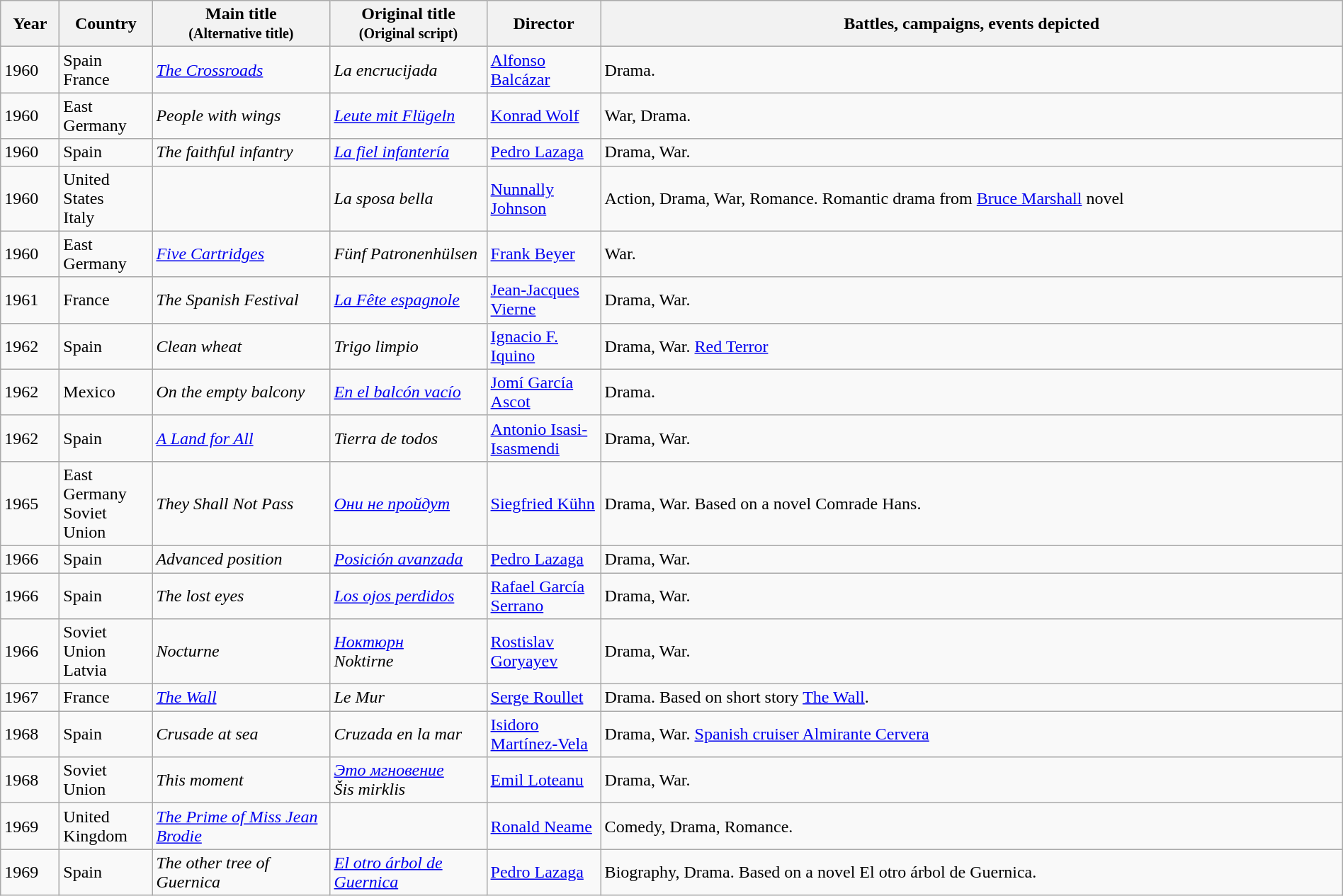<table class="wikitable sortable" style="width:100%;">
<tr>
<th class="unsortable">Year</th>
<th width= 80>Country</th>
<th width=160>Main title<br><small>(Alternative title)</small></th>
<th width=140>Original title<br><small>(Original script)</small></th>
<th width=100>Director</th>
<th class="unsortable">Battles, campaigns, events depicted</th>
</tr>
<tr>
<td>1960</td>
<td>Spain<br>France</td>
<td><em><a href='#'>The Crossroads</a></em></td>
<td><em>La encrucijada</em></td>
<td><a href='#'>Alfonso Balcázar</a></td>
<td>Drama.</td>
</tr>
<tr>
<td>1960</td>
<td>East Germany</td>
<td><em>People with wings</em></td>
<td><em><a href='#'>Leute mit Flügeln</a></em></td>
<td><a href='#'>Konrad Wolf</a></td>
<td>War, Drama.</td>
</tr>
<tr>
<td>1960</td>
<td>Spain</td>
<td><em>The faithful infantry</em></td>
<td><em><a href='#'>La fiel infantería</a></em></td>
<td><a href='#'>Pedro Lazaga</a></td>
<td>Drama, War.</td>
</tr>
<tr>
<td>1960</td>
<td>United States<br>Italy</td>
<td><em></em></td>
<td><em>La sposa bella</em></td>
<td><a href='#'>Nunnally Johnson</a></td>
<td>Action, Drama, War, Romance. Romantic drama from <a href='#'>Bruce Marshall</a> novel</td>
</tr>
<tr>
<td>1960</td>
<td>East Germany</td>
<td><em><a href='#'>Five Cartridges</a></em></td>
<td><em>Fünf Patronenhülsen</em></td>
<td><a href='#'>Frank Beyer</a></td>
<td>War.</td>
</tr>
<tr>
<td>1961</td>
<td>France</td>
<td><em>The Spanish Festival</em></td>
<td><em><a href='#'>La Fête espagnole</a></em></td>
<td><a href='#'>Jean-Jacques Vierne</a></td>
<td>Drama, War.</td>
</tr>
<tr>
<td>1962</td>
<td>Spain</td>
<td><em>Clean wheat</em></td>
<td><em>Trigo limpio</em></td>
<td><a href='#'>Ignacio F. Iquino</a></td>
<td>Drama, War. <a href='#'>Red Terror</a></td>
</tr>
<tr>
<td>1962</td>
<td>Mexico</td>
<td><em>On the empty balcony</em></td>
<td><em><a href='#'>En el balcón vacío</a></em></td>
<td><a href='#'>Jomí García Ascot</a></td>
<td>Drama.</td>
</tr>
<tr>
<td>1962</td>
<td>Spain</td>
<td><em><a href='#'>A Land for All</a></em></td>
<td><em>Tierra de todos</em></td>
<td><a href='#'>Antonio Isasi-Isasmendi</a></td>
<td>Drama, War.</td>
</tr>
<tr>
<td>1965</td>
<td>East Germany<br>Soviet Union</td>
<td><em>They Shall Not Pass</em></td>
<td><em><a href='#'>Они не пройдут</a></em></td>
<td><a href='#'>Siegfried Kühn</a></td>
<td>Drama, War. Based on a novel Comrade Hans.</td>
</tr>
<tr>
<td>1966</td>
<td>Spain</td>
<td><em>Advanced position</em></td>
<td><em><a href='#'>Posición avanzada</a></em></td>
<td><a href='#'>Pedro Lazaga</a></td>
<td>Drama, War.</td>
</tr>
<tr>
<td>1966</td>
<td>Spain</td>
<td><em>The lost eyes</em></td>
<td><em><a href='#'>Los ojos perdidos</a></em></td>
<td><a href='#'>Rafael García Serrano</a></td>
<td>Drama, War.</td>
</tr>
<tr>
<td>1966</td>
<td>Soviet Union<br>Latvia</td>
<td><em>Nocturne</em></td>
<td><em><a href='#'>Ноктюрн</a></em><br><em>Noktirne</em></td>
<td><a href='#'>Rostislav Goryayev</a></td>
<td>Drama, War.</td>
</tr>
<tr>
<td>1967</td>
<td>France</td>
<td><em><a href='#'>The Wall</a></em></td>
<td><em>Le Mur</em></td>
<td><a href='#'>Serge Roullet</a></td>
<td>Drama. Based on short story <a href='#'>The Wall</a>.</td>
</tr>
<tr>
<td>1968</td>
<td>Spain</td>
<td><em>Crusade at sea</em></td>
<td><em>Cruzada en la mar</em></td>
<td><a href='#'>Isidoro Martínez-Vela</a></td>
<td>Drama, War. <a href='#'>Spanish cruiser Almirante Cervera</a></td>
</tr>
<tr>
<td>1968</td>
<td>Soviet Union</td>
<td><em>This moment</em></td>
<td><em><a href='#'>Это мгновение</a></em><br><em>Šis mirklis</em></td>
<td><a href='#'>Emil Loteanu</a></td>
<td>Drama, War.</td>
</tr>
<tr>
<td>1969</td>
<td>United Kingdom</td>
<td><em><a href='#'>The Prime of Miss Jean Brodie</a></em></td>
<td></td>
<td><a href='#'>Ronald Neame</a></td>
<td>Comedy, Drama, Romance.</td>
</tr>
<tr>
<td>1969</td>
<td>Spain</td>
<td><em>The other tree of Guernica</em></td>
<td><em><a href='#'>El otro árbol de Guernica</a></em></td>
<td><a href='#'>Pedro Lazaga</a></td>
<td>Biography, Drama. Based on a novel El otro árbol de Guernica.</td>
</tr>
</table>
